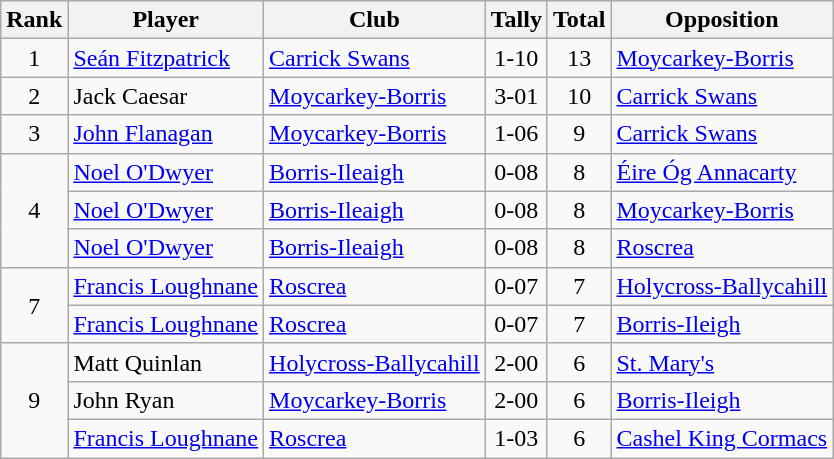<table class="wikitable">
<tr>
<th>Rank</th>
<th>Player</th>
<th>Club</th>
<th>Tally</th>
<th>Total</th>
<th>Opposition</th>
</tr>
<tr>
<td rowspan="1" style="text-align:center;">1</td>
<td><a href='#'>Seán Fitzpatrick</a></td>
<td><a href='#'>Carrick Swans</a></td>
<td align=center>1-10</td>
<td align=center>13</td>
<td><a href='#'>Moycarkey-Borris</a></td>
</tr>
<tr>
<td rowspan="1" style="text-align:center;">2</td>
<td>Jack Caesar</td>
<td><a href='#'>Moycarkey-Borris</a></td>
<td align=center>3-01</td>
<td align=center>10</td>
<td><a href='#'>Carrick Swans</a></td>
</tr>
<tr>
<td rowspan="1" style="text-align:center;">3</td>
<td><a href='#'>John Flanagan</a></td>
<td><a href='#'>Moycarkey-Borris</a></td>
<td align=center>1-06</td>
<td align=center>9</td>
<td><a href='#'>Carrick Swans</a></td>
</tr>
<tr>
<td rowspan="3" style="text-align:center;">4</td>
<td><a href='#'>Noel O'Dwyer</a></td>
<td><a href='#'>Borris-Ileaigh</a></td>
<td align=center>0-08</td>
<td align=center>8</td>
<td><a href='#'>Éire Óg Annacarty</a></td>
</tr>
<tr>
<td><a href='#'>Noel O'Dwyer</a></td>
<td><a href='#'>Borris-Ileaigh</a></td>
<td align=center>0-08</td>
<td align=center>8</td>
<td><a href='#'>Moycarkey-Borris</a></td>
</tr>
<tr>
<td><a href='#'>Noel O'Dwyer</a></td>
<td><a href='#'>Borris-Ileaigh</a></td>
<td align=center>0-08</td>
<td align=center>8</td>
<td><a href='#'>Roscrea</a></td>
</tr>
<tr>
<td rowspan="2" style="text-align:center;">7</td>
<td><a href='#'>Francis Loughnane</a></td>
<td><a href='#'>Roscrea</a></td>
<td align=center>0-07</td>
<td align=center>7</td>
<td><a href='#'>Holycross-Ballycahill</a></td>
</tr>
<tr>
<td><a href='#'>Francis Loughnane</a></td>
<td><a href='#'>Roscrea</a></td>
<td align=center>0-07</td>
<td align=center>7</td>
<td><a href='#'>Borris-Ileigh</a></td>
</tr>
<tr>
<td rowspan="3" style="text-align:center;">9</td>
<td>Matt Quinlan</td>
<td><a href='#'>Holycross-Ballycahill</a></td>
<td align=center>2-00</td>
<td align=center>6</td>
<td><a href='#'>St. Mary's</a></td>
</tr>
<tr>
<td>John Ryan</td>
<td><a href='#'>Moycarkey-Borris</a></td>
<td align=center>2-00</td>
<td align=center>6</td>
<td><a href='#'>Borris-Ileigh</a></td>
</tr>
<tr>
<td><a href='#'>Francis Loughnane</a></td>
<td><a href='#'>Roscrea</a></td>
<td align=center>1-03</td>
<td align=center>6</td>
<td><a href='#'>Cashel King Cormacs</a></td>
</tr>
</table>
